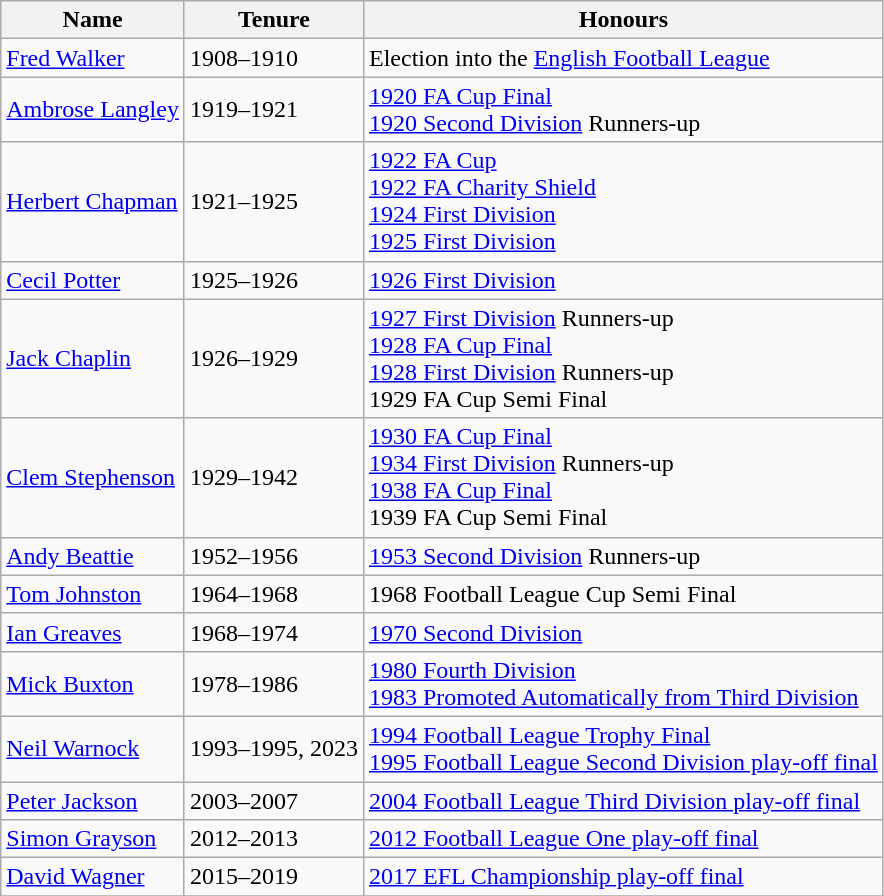<table class="wikitable sortable" style="text-align: left">
<tr>
<th>Name</th>
<th>Tenure</th>
<th>Honours</th>
</tr>
<tr>
<td align="left"><a href='#'>Fred Walker</a></td>
<td>1908–1910</td>
<td>Election into the <a href='#'>English Football League</a></td>
</tr>
<tr>
<td align="left"><a href='#'>Ambrose Langley</a></td>
<td>1919–1921</td>
<td><a href='#'>1920 FA Cup Final</a> <br> <a href='#'>1920 Second Division</a> Runners-up</td>
</tr>
<tr>
<td align="left"><a href='#'>Herbert Chapman</a></td>
<td>1921–1925</td>
<td><a href='#'>1922 FA Cup</a> <br> <a href='#'>1922 FA Charity Shield</a> <br> <a href='#'>1924 First Division</a> <br> <a href='#'>1925 First Division</a></td>
</tr>
<tr>
<td align="left"><a href='#'>Cecil Potter</a></td>
<td>1925–1926</td>
<td><a href='#'>1926 First Division</a></td>
</tr>
<tr>
<td align="left"><a href='#'>Jack Chaplin</a></td>
<td>1926–1929</td>
<td><a href='#'>1927 First Division</a> Runners-up<br> <a href='#'>1928 FA Cup Final</a> <br> <a href='#'>1928 First Division</a> Runners-up <br> 1929 FA Cup Semi Final</td>
</tr>
<tr>
<td align="left"><a href='#'>Clem Stephenson</a></td>
<td>1929–1942</td>
<td><a href='#'>1930 FA Cup Final</a> <br> <a href='#'>1934 First Division</a> Runners-up <br> <a href='#'>1938 FA Cup Final</a> <br> 1939 FA Cup Semi Final</td>
</tr>
<tr>
<td align="left"><a href='#'>Andy Beattie</a></td>
<td>1952–1956</td>
<td><a href='#'>1953 Second Division</a> Runners-up</td>
</tr>
<tr>
<td align="left"><a href='#'>Tom Johnston</a></td>
<td>1964–1968</td>
<td>1968 Football League Cup Semi Final</td>
</tr>
<tr>
<td align="left"><a href='#'>Ian Greaves</a></td>
<td>1968–1974</td>
<td><a href='#'>1970 Second Division</a></td>
</tr>
<tr>
<td align="left"><a href='#'>Mick Buxton</a></td>
<td>1978–1986</td>
<td><a href='#'>1980 Fourth Division</a> <br> <a href='#'>1983 Promoted Automatically from Third Division</a></td>
</tr>
<tr>
<td align="left"><a href='#'>Neil Warnock</a></td>
<td>1993–1995, 2023</td>
<td><a href='#'>1994 Football League Trophy Final</a> <br> <a href='#'>1995 Football League Second Division play-off final</a></td>
</tr>
<tr>
<td align="left"><a href='#'>Peter Jackson</a></td>
<td>2003–2007</td>
<td><a href='#'>2004 Football League Third Division play-off final</a></td>
</tr>
<tr>
<td align="left"><a href='#'>Simon Grayson</a></td>
<td>2012–2013</td>
<td><a href='#'>2012 Football League One play-off final</a></td>
</tr>
<tr>
<td align="left"><a href='#'>David Wagner</a></td>
<td>2015–2019</td>
<td><a href='#'>2017 EFL Championship play-off final</a></td>
</tr>
<tr>
</tr>
</table>
